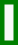<table class="wikitable" style="border: 3px solid green">
<tr>
<td><br></td>
</tr>
</table>
